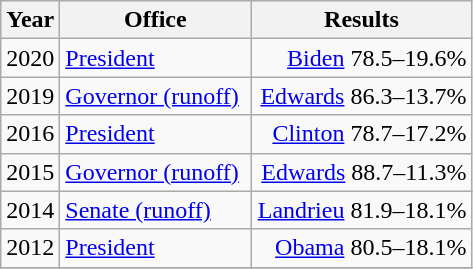<table class=wikitable>
<tr>
<th width="30">Year</th>
<th width="120">Office</th>
<th width="140">Results</th>
</tr>
<tr>
<td>2020</td>
<td><a href='#'>President</a></td>
<td align="right" ><a href='#'>Biden</a> 78.5–19.6%</td>
</tr>
<tr>
<td>2019</td>
<td><a href='#'>Governor (runoff)</a></td>
<td align="right" ><a href='#'>Edwards</a> 86.3–13.7%</td>
</tr>
<tr>
<td>2016</td>
<td><a href='#'>President</a></td>
<td align="right" ><a href='#'>Clinton</a> 78.7–17.2%</td>
</tr>
<tr>
<td>2015</td>
<td><a href='#'>Governor (runoff)</a></td>
<td align="right" ><a href='#'>Edwards</a> 88.7–11.3%</td>
</tr>
<tr>
<td>2014</td>
<td><a href='#'>Senate (runoff)</a></td>
<td align="right" ><a href='#'>Landrieu</a> 81.9–18.1%</td>
</tr>
<tr>
<td>2012</td>
<td><a href='#'>President</a></td>
<td align="right" ><a href='#'>Obama</a> 80.5–18.1%</td>
</tr>
<tr>
</tr>
</table>
